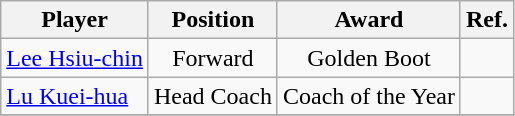<table class="wikitable">
<tr>
<th>Player</th>
<th>Position</th>
<th>Award</th>
<th>Ref.</th>
</tr>
<tr>
<td> <a href='#'>Lee Hsiu-chin</a></td>
<td align="center">Forward</td>
<td align="center">Golden Boot</td>
<td align="center"></td>
</tr>
<tr>
<td> <a href='#'>Lu Kuei-hua</a></td>
<td align="center">Head Coach</td>
<td align="center">Coach of the Year</td>
<td align="center"></td>
</tr>
<tr>
</tr>
</table>
